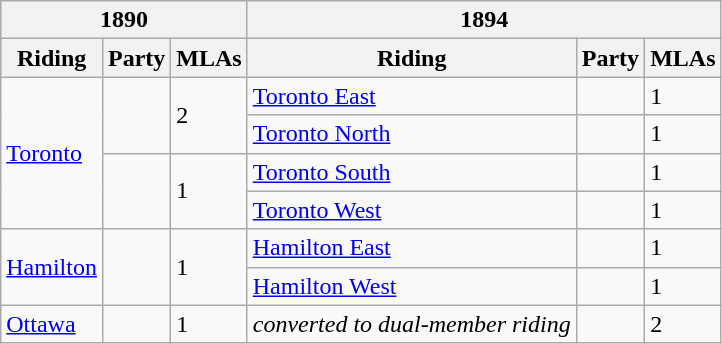<table class="wikitable">
<tr>
<th colspan="3">1890</th>
<th colspan="3">1894</th>
</tr>
<tr>
<th>Riding</th>
<th>Party</th>
<th>MLAs</th>
<th>Riding</th>
<th>Party</th>
<th>MLAs</th>
</tr>
<tr>
<td rowspan="4"><a href='#'>Toronto</a></td>
<td rowspan="2"></td>
<td rowspan="2">2</td>
<td><a href='#'>Toronto East</a></td>
<td></td>
<td>1</td>
</tr>
<tr>
<td><a href='#'>Toronto North</a></td>
<td></td>
<td>1</td>
</tr>
<tr>
<td rowspan="2"></td>
<td rowspan="2">1</td>
<td><a href='#'>Toronto South</a></td>
<td></td>
<td>1</td>
</tr>
<tr>
<td><a href='#'>Toronto West</a></td>
<td></td>
<td>1</td>
</tr>
<tr>
<td rowspan="2"><a href='#'>Hamilton</a></td>
<td rowspan="2"></td>
<td rowspan="2">1</td>
<td><a href='#'>Hamilton East</a></td>
<td></td>
<td>1</td>
</tr>
<tr>
<td><a href='#'>Hamilton West</a></td>
<td></td>
<td>1</td>
</tr>
<tr>
<td><a href='#'>Ottawa</a></td>
<td></td>
<td>1</td>
<td><em>converted to dual-member riding</em></td>
<td></td>
<td>2</td>
</tr>
</table>
